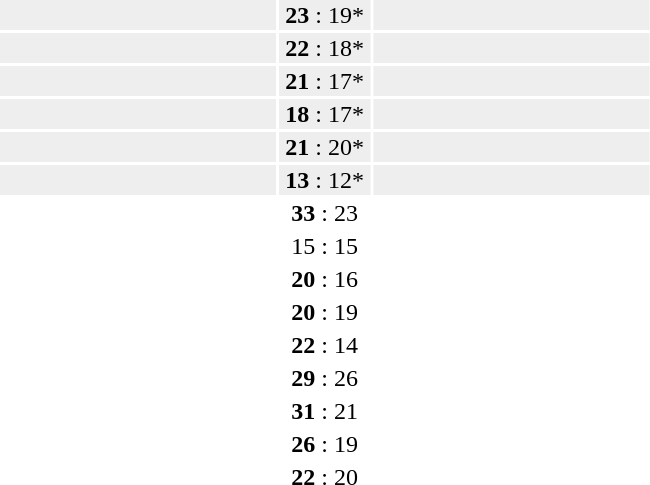<table style="text-align:center" width=500>
<tr>
<th width=30%></th>
<th width=10%></th>
<th width=30%></th>
<th width=10%></th>
</tr>
<tr bgcolor=#eee>
<td align="right"><strong></strong></td>
<td><strong>23</strong> : 19*</td>
<td align="left"></td>
</tr>
<tr bgcolor=#eee>
<td align="right"><strong></strong></td>
<td><strong>22</strong> : 18*</td>
<td align="left"></td>
</tr>
<tr bgcolor=#eee>
<td align="right"><strong></strong></td>
<td><strong>21</strong> : 17*</td>
<td align="left"></td>
</tr>
<tr bgcolor=#eee>
<td align="right"><strong></strong></td>
<td><strong>18</strong> : 17*</td>
<td align="left"></td>
</tr>
<tr bgcolor=#eee>
<td align="right"><strong></strong></td>
<td><strong>21</strong> : 20*</td>
<td align="left"></td>
</tr>
<tr bgcolor=#eee>
<td align="right"><strong></strong></td>
<td><strong>13</strong> : 12*</td>
<td align="left"></td>
</tr>
<tr>
<td align="right"><strong></strong></td>
<td><strong>33</strong> : 23</td>
<td align="left"></td>
</tr>
<tr>
<td align="right"></td>
<td>15 : 15</td>
<td align="left"></td>
</tr>
<tr>
<td align="right"><strong></strong></td>
<td><strong>20</strong> : 16</td>
<td align="left"></td>
</tr>
<tr>
<td align="right"><strong></strong></td>
<td><strong>20</strong> : 19</td>
<td align="left"></td>
</tr>
<tr>
<td align="right"><strong></strong></td>
<td><strong>22</strong> : 14</td>
<td align="left"></td>
</tr>
<tr>
<td align="right"><strong></strong></td>
<td><strong>29</strong> : 26</td>
<td align="left"></td>
</tr>
<tr>
<td align="right"><strong></strong></td>
<td><strong>31</strong> : 21</td>
<td align="left"></td>
</tr>
<tr>
<td align="right"><strong></strong></td>
<td><strong>26</strong> : 19</td>
<td align="left"></td>
</tr>
<tr>
<td align="right"><strong></strong></td>
<td><strong>22</strong> : 20</td>
<td align="left"></td>
</tr>
</table>
